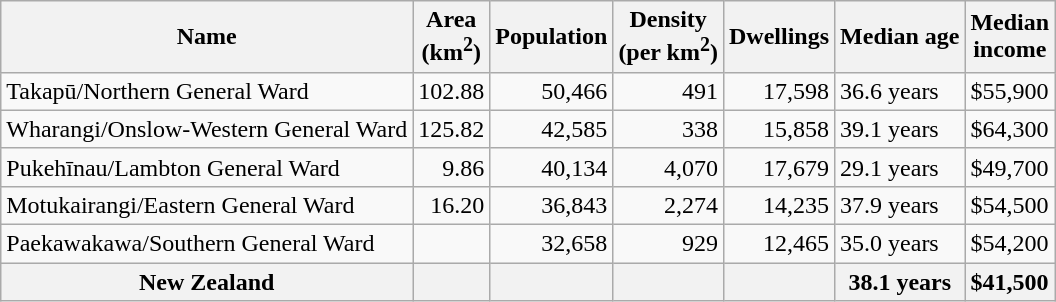<table class="wikitable">
<tr>
<th>Name</th>
<th>Area<br>(km<sup>2</sup>)</th>
<th>Population</th>
<th>Density<br>(per km<sup>2</sup>)</th>
<th>Dwellings</th>
<th>Median age</th>
<th>Median<br>income</th>
</tr>
<tr>
<td>Takapū/Northern General Ward</td>
<td style="text-align:right;">102.88</td>
<td style="text-align:right;">50,466</td>
<td style="text-align:right;">491</td>
<td style="text-align:right;">17,598</td>
<td>36.6 years</td>
<td>$55,900</td>
</tr>
<tr>
<td>Wharangi/Onslow-Western General Ward</td>
<td style="text-align:right;">125.82</td>
<td style="text-align:right;">42,585</td>
<td style="text-align:right;">338</td>
<td style="text-align:right;">15,858</td>
<td>39.1 years</td>
<td>$64,300</td>
</tr>
<tr>
<td>Pukehīnau/Lambton General Ward</td>
<td style="text-align:right;">9.86</td>
<td style="text-align:right;">40,134</td>
<td style="text-align:right;">4,070</td>
<td style="text-align:right;">17,679</td>
<td>29.1 years</td>
<td>$49,700</td>
</tr>
<tr>
<td>Motukairangi/Eastern General Ward</td>
<td style="text-align:right;">16.20</td>
<td style="text-align:right;">36,843</td>
<td style="text-align:right;">2,274</td>
<td style="text-align:right;">14,235</td>
<td>37.9 years</td>
<td>$54,500</td>
</tr>
<tr>
<td>Paekawakawa/Southern General Ward</td>
<td style="text-align:right;"35.15></td>
<td style="text-align:right;">32,658</td>
<td style="text-align:right;">929</td>
<td style="text-align:right;">12,465</td>
<td>35.0 years</td>
<td>$54,200</td>
</tr>
<tr>
<th>New Zealand</th>
<th></th>
<th></th>
<th></th>
<th></th>
<th>38.1 years</th>
<th style="text-align:left;">$41,500</th>
</tr>
</table>
